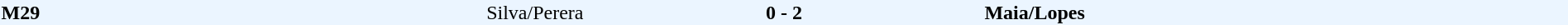<table cellspacing=0 width=100% style=background:#EBF5FF>
<tr>
<td width=10%><strong>M29</strong></td>
<td width=12% align=right> Silva/Perera</td>
<td align=center width=15%><strong>0 - 2</strong></td>
<td width=22%> <strong>Maia/Lopes</strong></td>
</tr>
</table>
